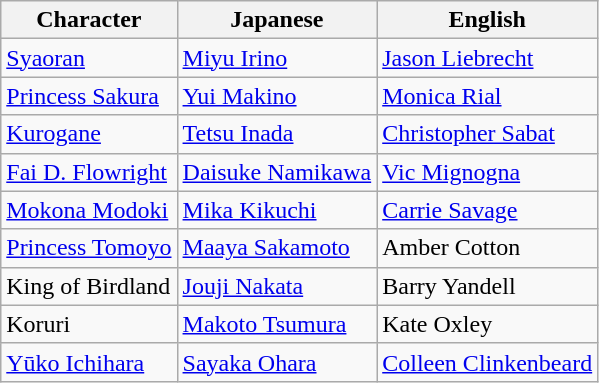<table class="wikitable">
<tr>
<th>Character</th>
<th>Japanese</th>
<th>English</th>
</tr>
<tr>
<td><a href='#'>Syaoran</a></td>
<td><a href='#'>Miyu Irino</a></td>
<td><a href='#'>Jason Liebrecht</a></td>
</tr>
<tr>
<td><a href='#'>Princess Sakura</a></td>
<td><a href='#'>Yui Makino</a></td>
<td><a href='#'>Monica Rial</a></td>
</tr>
<tr>
<td><a href='#'>Kurogane</a></td>
<td><a href='#'>Tetsu Inada</a></td>
<td><a href='#'>Christopher Sabat</a></td>
</tr>
<tr>
<td><a href='#'>Fai D. Flowright</a></td>
<td><a href='#'>Daisuke Namikawa</a></td>
<td><a href='#'>Vic Mignogna</a></td>
</tr>
<tr>
<td><a href='#'>Mokona Modoki</a></td>
<td><a href='#'>Mika Kikuchi</a></td>
<td><a href='#'>Carrie Savage</a></td>
</tr>
<tr>
<td><a href='#'>Princess Tomoyo</a></td>
<td><a href='#'>Maaya Sakamoto</a></td>
<td>Amber Cotton</td>
</tr>
<tr>
<td>King of Birdland</td>
<td><a href='#'>Jouji Nakata</a></td>
<td>Barry Yandell</td>
</tr>
<tr>
<td>Koruri</td>
<td><a href='#'>Makoto Tsumura</a></td>
<td>Kate Oxley</td>
</tr>
<tr>
<td><a href='#'>Yūko Ichihara</a></td>
<td><a href='#'>Sayaka Ohara</a></td>
<td><a href='#'>Colleen Clinkenbeard</a></td>
</tr>
</table>
